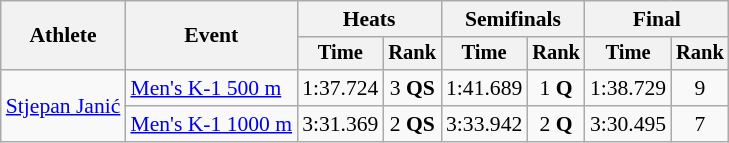<table class=wikitable style="font-size:90%">
<tr>
<th rowspan="2">Athlete</th>
<th rowspan="2">Event</th>
<th colspan="2">Heats</th>
<th colspan="2">Semifinals</th>
<th colspan="2">Final</th>
</tr>
<tr style="font-size:95%">
<th>Time</th>
<th>Rank</th>
<th>Time</th>
<th>Rank</th>
<th>Time</th>
<th>Rank</th>
</tr>
<tr align=center>
<td align=left rowspan="2"><a href='#'>Stjepan Janić</a></td>
<td align=left><a href='#'>Men's K-1 500 m</a></td>
<td>1:37.724</td>
<td>3 <strong>QS</strong></td>
<td>1:41.689</td>
<td>1 <strong>Q</strong></td>
<td>1:38.729</td>
<td>9</td>
</tr>
<tr align=center>
<td align=left><a href='#'>Men's K-1 1000 m</a></td>
<td>3:31.369</td>
<td>2 <strong>QS</strong></td>
<td>3:33.942</td>
<td>2 <strong>Q</strong></td>
<td>3:30.495</td>
<td>7</td>
</tr>
</table>
